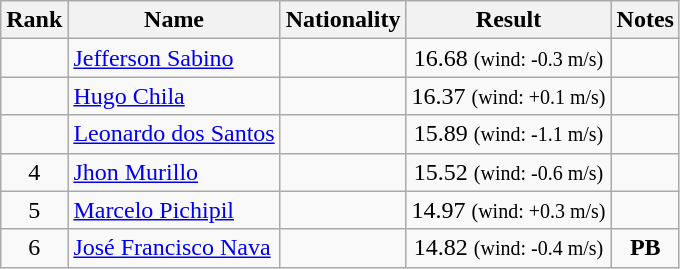<table class="wikitable sortable" style="text-align:center">
<tr>
<th>Rank</th>
<th>Name</th>
<th>Nationality</th>
<th>Result</th>
<th>Notes</th>
</tr>
<tr>
<td></td>
<td align=left><a href='#'>Jefferson Sabino</a></td>
<td align=left></td>
<td>16.68 <small>(wind: -0.3 m/s)</small></td>
<td></td>
</tr>
<tr>
<td></td>
<td align=left><a href='#'>Hugo Chila</a></td>
<td align=left></td>
<td>16.37 <small>(wind: +0.1 m/s)</small></td>
<td></td>
</tr>
<tr>
<td></td>
<td align=left><a href='#'>Leonardo dos Santos</a></td>
<td align=left></td>
<td>15.89 <small>(wind: -1.1 m/s)</small></td>
<td></td>
</tr>
<tr>
<td>4</td>
<td align=left><a href='#'>Jhon Murillo</a></td>
<td align=left></td>
<td>15.52 <small>(wind: -0.6 m/s)</small></td>
<td></td>
</tr>
<tr>
<td>5</td>
<td align=left><a href='#'>Marcelo Pichipil</a></td>
<td align=left></td>
<td>14.97 <small>(wind: +0.3 m/s)</small></td>
<td></td>
</tr>
<tr>
<td>6</td>
<td align=left><a href='#'>José Francisco Nava</a></td>
<td align=left></td>
<td>14.82 <small>(wind: -0.4 m/s)</small></td>
<td><strong>PB</strong></td>
</tr>
</table>
